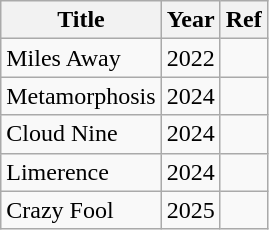<table class="wikitable">
<tr>
<th>Title</th>
<th>Year</th>
<th>Ref</th>
</tr>
<tr>
<td>Miles Away</td>
<td>2022</td>
<td></td>
</tr>
<tr>
<td>Metamorphosis</td>
<td>2024</td>
<td></td>
</tr>
<tr>
<td>Cloud Nine</td>
<td>2024</td>
<td></td>
</tr>
<tr>
<td>Limerence</td>
<td>2024</td>
<td></td>
</tr>
<tr>
<td>Crazy Fool</td>
<td>2025</td>
<td></td>
</tr>
</table>
